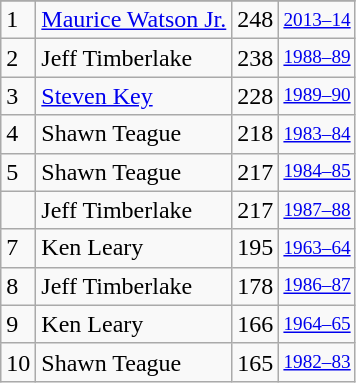<table class="wikitable">
<tr>
</tr>
<tr>
<td>1</td>
<td><a href='#'>Maurice Watson Jr.</a></td>
<td>248</td>
<td style="font-size:80%;"><a href='#'>2013–14</a></td>
</tr>
<tr>
<td>2</td>
<td>Jeff Timberlake</td>
<td>238</td>
<td style="font-size:80%;"><a href='#'>1988–89</a></td>
</tr>
<tr>
<td>3</td>
<td><a href='#'>Steven Key</a></td>
<td>228</td>
<td style="font-size:80%;"><a href='#'>1989–90</a></td>
</tr>
<tr>
<td>4</td>
<td>Shawn Teague</td>
<td>218</td>
<td style="font-size:80%;"><a href='#'>1983–84</a></td>
</tr>
<tr>
<td>5</td>
<td>Shawn Teague</td>
<td>217</td>
<td style="font-size:80%;"><a href='#'>1984–85</a></td>
</tr>
<tr>
<td></td>
<td>Jeff Timberlake</td>
<td>217</td>
<td style="font-size:80%;"><a href='#'>1987–88</a></td>
</tr>
<tr>
<td>7</td>
<td>Ken Leary</td>
<td>195</td>
<td style="font-size:80%;"><a href='#'>1963–64</a></td>
</tr>
<tr>
<td>8</td>
<td>Jeff Timberlake</td>
<td>178</td>
<td style="font-size:80%;"><a href='#'>1986–87</a></td>
</tr>
<tr>
<td>9</td>
<td>Ken Leary</td>
<td>166</td>
<td style="font-size:80%;"><a href='#'>1964–65</a></td>
</tr>
<tr>
<td>10</td>
<td>Shawn Teague</td>
<td>165</td>
<td style="font-size:80%;"><a href='#'>1982–83</a></td>
</tr>
</table>
